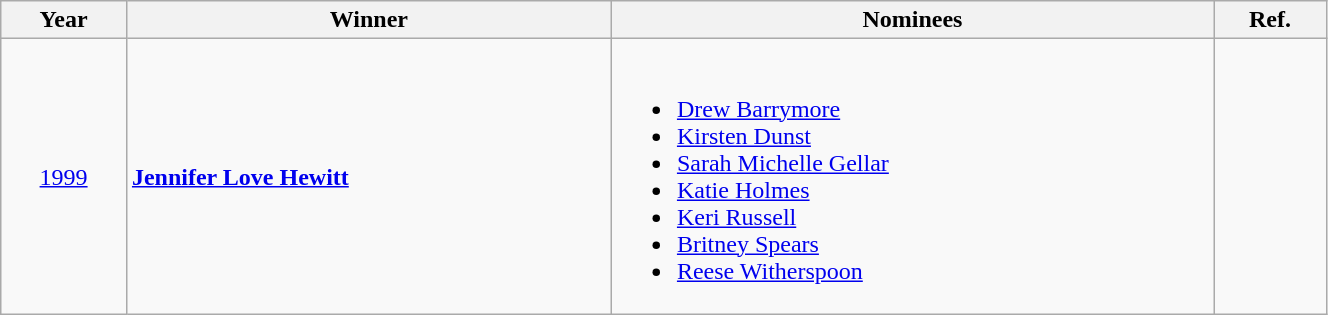<table class="wikitable" width=70%>
<tr>
<th>Year</th>
<th>Winner</th>
<th>Nominees</th>
<th>Ref.</th>
</tr>
<tr>
<td align="center"><a href='#'>1999</a></td>
<td><strong><a href='#'>Jennifer Love Hewitt</a></strong></td>
<td><br><ul><li><a href='#'>Drew Barrymore</a></li><li><a href='#'>Kirsten Dunst</a></li><li><a href='#'>Sarah Michelle Gellar</a></li><li><a href='#'>Katie Holmes</a></li><li><a href='#'>Keri Russell</a></li><li><a href='#'>Britney Spears</a></li><li><a href='#'>Reese Witherspoon</a></li></ul></td>
<td align="center"></td>
</tr>
</table>
